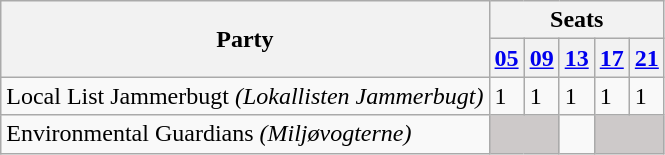<table class="wikitable">
<tr>
<th rowspan=2>Party</th>
<th colspan=11>Seats</th>
</tr>
<tr>
<th><a href='#'>05</a></th>
<th><a href='#'>09</a></th>
<th><a href='#'>13</a></th>
<th><a href='#'>17</a></th>
<th><a href='#'>21</a></th>
</tr>
<tr>
<td>Local List Jammerbugt <em>(Lokallisten Jammerbugt)</em></td>
<td>1</td>
<td>1</td>
<td>1</td>
<td>1</td>
<td>1</td>
</tr>
<tr>
<td>Environmental Guardians <em>(Miljøvogterne)</em></td>
<td style="background:#CDC9C9;" colspan=2></td>
<td></td>
<td style="background:#CDC9C9;" colspan=2></td>
</tr>
</table>
